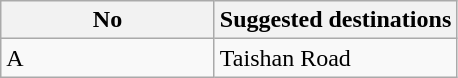<table class="wikitable" style="margin-bottom: 10px;">
<tr>
<th width="135px">No</th>
<th>Suggested destinations</th>
</tr>
<tr>
<td>A</td>
<td>Taishan Road</td>
</tr>
</table>
